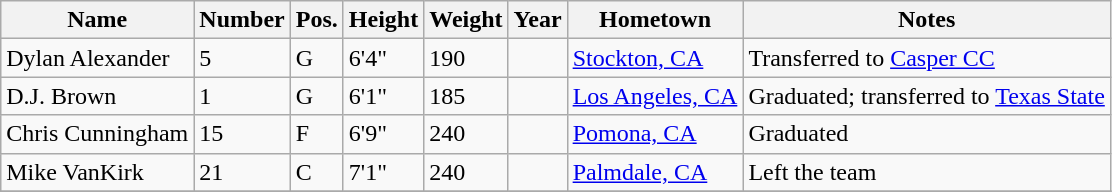<table class="wikitable sortable" border="1">
<tr>
<th>Name</th>
<th>Number</th>
<th>Pos.</th>
<th>Height</th>
<th>Weight</th>
<th>Year</th>
<th>Hometown</th>
<th class="unsortable">Notes</th>
</tr>
<tr>
<td>Dylan Alexander</td>
<td>5</td>
<td>G</td>
<td>6'4"</td>
<td>190</td>
<td></td>
<td><a href='#'>Stockton, CA</a></td>
<td>Transferred to <a href='#'>Casper CC</a></td>
</tr>
<tr>
<td>D.J. Brown</td>
<td>1</td>
<td>G</td>
<td>6'1"</td>
<td>185</td>
<td></td>
<td><a href='#'>Los Angeles, CA</a></td>
<td>Graduated; transferred to <a href='#'>Texas State</a></td>
</tr>
<tr>
<td>Chris Cunningham</td>
<td>15</td>
<td>F</td>
<td>6'9"</td>
<td>240</td>
<td></td>
<td><a href='#'>Pomona, CA</a></td>
<td>Graduated</td>
</tr>
<tr>
<td>Mike VanKirk</td>
<td>21</td>
<td>C</td>
<td>7'1"</td>
<td>240</td>
<td></td>
<td><a href='#'>Palmdale, CA</a></td>
<td>Left the team</td>
</tr>
<tr>
</tr>
</table>
